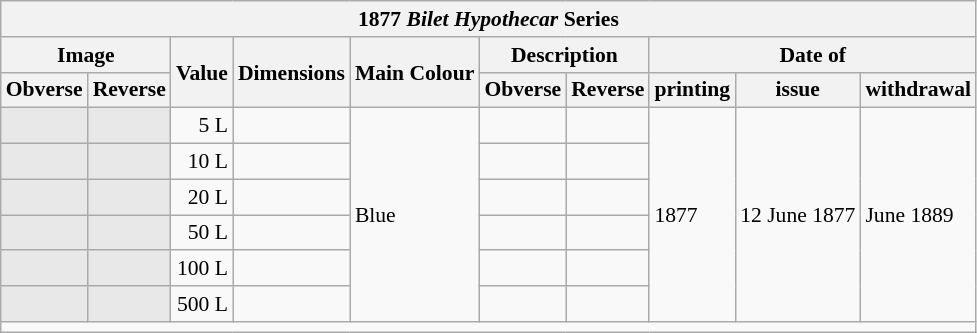<table class="wikitable" style="font-size: 90%">
<tr>
<th colspan=10>1877 <em>Bilet Hypothecar</em> Series</th>
</tr>
<tr>
<th colspan=2>Image</th>
<th rowspan=2>Value</th>
<th rowspan=2>Dimensions</th>
<th rowspan=2>Main Colour</th>
<th colspan=2>Description</th>
<th colspan=3>Date of</th>
</tr>
<tr>
<th>Obverse</th>
<th>Reverse</th>
<th>Obverse</th>
<th>Reverse</th>
<th>printing</th>
<th>issue</th>
<th>withdrawal</th>
</tr>
<tr>
<td align="center" bgcolor="#E8E8E8"></td>
<td align="center" bgcolor="#E8E8E8"></td>
<td align=right>5 L</td>
<td></td>
<td rowspan="6">Blue</td>
<td></td>
<td></td>
<td rowspan="6">1877</td>
<td rowspan="6">12 June 1877</td>
<td rowspan="6">June 1889 </td>
</tr>
<tr>
<td align="center" bgcolor="#E8E8E8"></td>
<td align="center" bgcolor="#E8E8E8"></td>
<td align=right>10 L</td>
<td></td>
<td></td>
<td></td>
</tr>
<tr>
<td align="center" bgcolor="#E8E8E8"></td>
<td align="center" bgcolor="#E8E8E8"></td>
<td align=right>20 L</td>
<td></td>
<td></td>
<td></td>
</tr>
<tr>
<td align="center" bgcolor="#E8E8E8"></td>
<td align="center" bgcolor="#E8E8E8"></td>
<td align=right>50 L</td>
<td></td>
<td></td>
<td></td>
</tr>
<tr>
<td align="center" bgcolor="#E8E8E8"></td>
<td align="center" bgcolor="#E8E8E8"></td>
<td align=right>100 L</td>
<td></td>
<td></td>
<td></td>
</tr>
<tr>
<td align="center" bgcolor="#E8E8E8"></td>
<td align="center" bgcolor="#E8E8E8"></td>
<td align=right>500 L</td>
<td></td>
<td></td>
<td></td>
</tr>
<tr>
<td colspan=10></td>
</tr>
</table>
